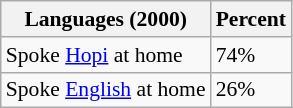<table class="wikitable sortable collapsible" style="font-size: 90%;">
<tr>
<th>Languages (2000) </th>
<th>Percent</th>
</tr>
<tr>
<td>Spoke <a href='#'>Hopi</a> at home</td>
<td>74%</td>
</tr>
<tr>
<td>Spoke <a href='#'>English</a> at home</td>
<td>26%</td>
</tr>
</table>
